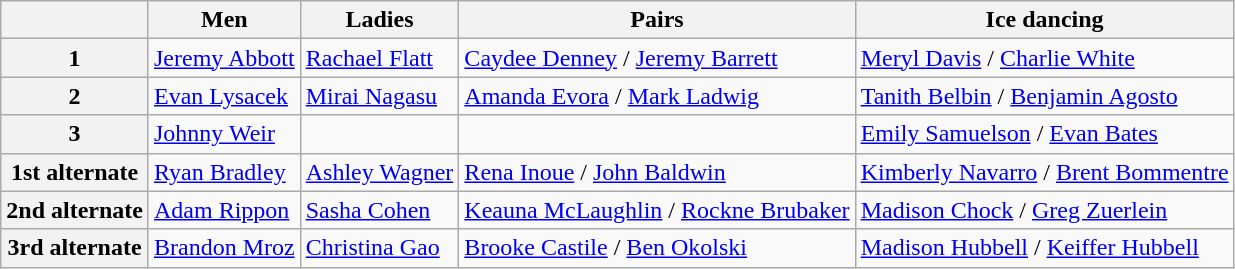<table class="wikitable">
<tr>
<th></th>
<th>Men</th>
<th>Ladies</th>
<th>Pairs</th>
<th>Ice dancing</th>
</tr>
<tr>
<th>1</th>
<td><a href='#'>Jeremy Abbott</a></td>
<td><a href='#'>Rachael Flatt</a></td>
<td><a href='#'>Caydee Denney</a> / <a href='#'>Jeremy Barrett</a></td>
<td><a href='#'>Meryl Davis</a> / <a href='#'>Charlie White</a></td>
</tr>
<tr>
<th>2</th>
<td><a href='#'>Evan Lysacek</a></td>
<td><a href='#'>Mirai Nagasu</a></td>
<td><a href='#'>Amanda Evora</a> / <a href='#'>Mark Ladwig</a></td>
<td><a href='#'>Tanith Belbin</a> / <a href='#'>Benjamin Agosto</a></td>
</tr>
<tr>
<th>3</th>
<td><a href='#'>Johnny Weir</a></td>
<td></td>
<td></td>
<td><a href='#'>Emily Samuelson</a> / <a href='#'>Evan Bates</a></td>
</tr>
<tr>
<th>1st alternate</th>
<td><a href='#'>Ryan Bradley</a></td>
<td><a href='#'>Ashley Wagner</a></td>
<td><a href='#'>Rena Inoue</a> / <a href='#'>John Baldwin</a></td>
<td><a href='#'>Kimberly Navarro</a> / <a href='#'>Brent Bommentre</a></td>
</tr>
<tr>
<th>2nd alternate</th>
<td><a href='#'>Adam Rippon</a></td>
<td><a href='#'>Sasha Cohen</a></td>
<td><a href='#'>Keauna McLaughlin</a> / <a href='#'>Rockne Brubaker</a></td>
<td><a href='#'>Madison Chock</a> / <a href='#'>Greg Zuerlein</a></td>
</tr>
<tr>
<th>3rd alternate</th>
<td><a href='#'>Brandon Mroz</a></td>
<td><a href='#'>Christina Gao</a></td>
<td><a href='#'>Brooke Castile</a> / <a href='#'>Ben Okolski</a></td>
<td><a href='#'>Madison Hubbell</a> / <a href='#'>Keiffer Hubbell</a></td>
</tr>
</table>
